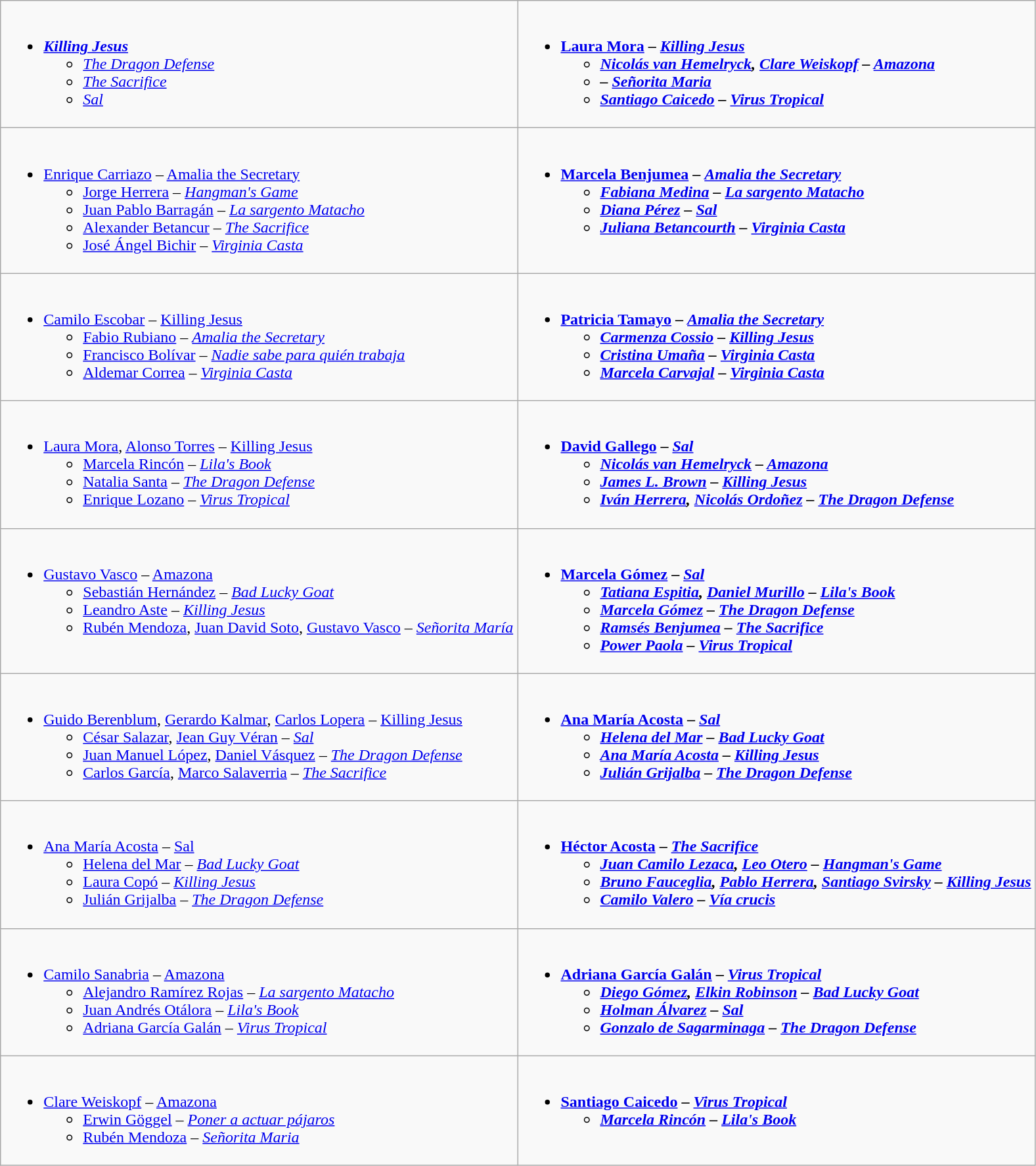<table class=wikitable>
<tr>
<td valign="top" width="50%"><br><ul><li><strong><em><a href='#'>Killing Jesus</a></em></strong><ul><li><em><a href='#'>The Dragon Defense</a></em></li><li><em><a href='#'>The Sacrifice</a></em></li><li><em><a href='#'>Sal</a></em></li></ul></li></ul></td>
<td valign="top" width="50%"><br><ul><li><strong><a href='#'>Laura Mora</a> – <em><a href='#'>Killing Jesus</a><strong><em><ul><li><a href='#'>Nicolás van Hemelryck</a>, <a href='#'>Clare Weiskopf</a> – </em><a href='#'>Amazona</a><em></li><li> – </em><a href='#'>Señorita Maria</a><em></li><li><a href='#'>Santiago Caicedo</a> – </em><a href='#'>Virus Tropical</a><em></li></ul></li></ul></td>
</tr>
<tr>
<td valign="top" width="50%"><br><ul><li></strong><a href='#'>Enrique Carriazo</a> – </em><a href='#'>Amalia the Secretary</a></em></strong><ul><li><a href='#'>Jorge Herrera</a> – <em><a href='#'>Hangman's Game</a></em></li><li><a href='#'>Juan Pablo Barragán</a> – <em><a href='#'>La sargento Matacho</a></em></li><li><a href='#'>Alexander Betancur</a> – <em><a href='#'>The Sacrifice</a></em></li><li><a href='#'>José Ángel Bichir</a> – <em><a href='#'>Virginia Casta</a></em></li></ul></li></ul></td>
<td valign="top" width="50%"><br><ul><li><strong><a href='#'>Marcela Benjumea</a> – <em><a href='#'>Amalia the Secretary</a><strong><em><ul><li><a href='#'>Fabiana Medina</a> – </em><a href='#'>La sargento Matacho</a><em></li><li><a href='#'>Diana Pérez</a> – </em><a href='#'>Sal</a><em></li><li><a href='#'>Juliana Betancourth</a> – </em><a href='#'>Virginia Casta</a><em></li></ul></li></ul></td>
</tr>
<tr>
<td valign="top" width="50%"><br><ul><li></strong><a href='#'>Camilo Escobar</a> – </em><a href='#'>Killing Jesus</a></em></strong><ul><li><a href='#'>Fabio Rubiano</a> – <em><a href='#'>Amalia the Secretary</a></em></li><li><a href='#'>Francisco Bolívar</a> – <em><a href='#'>Nadie sabe para quién trabaja</a></em></li><li><a href='#'>Aldemar Correa</a> – <em><a href='#'>Virginia Casta</a></em></li></ul></li></ul></td>
<td valign="top" width="50%"><br><ul><li><strong><a href='#'>Patricia Tamayo</a> – <em><a href='#'>Amalia the Secretary</a><strong><em><ul><li><a href='#'>Carmenza Cossio</a> – </em><a href='#'>Killing Jesus</a><em></li><li><a href='#'>Cristina Umaña</a> – </em><a href='#'>Virginia Casta</a><em></li><li><a href='#'>Marcela Carvajal</a> – </em><a href='#'>Virginia Casta</a><em></li></ul></li></ul></td>
</tr>
<tr>
<td valign="top" width="50%"><br><ul><li></strong><a href='#'>Laura Mora</a>, <a href='#'>Alonso Torres</a> – </em><a href='#'>Killing Jesus</a></em></strong><ul><li><a href='#'>Marcela Rincón</a> – <em><a href='#'>Lila's Book</a></em></li><li><a href='#'>Natalia Santa</a> – <em><a href='#'>The Dragon Defense</a></em></li><li><a href='#'>Enrique Lozano</a> – <em><a href='#'>Virus Tropical</a></em></li></ul></li></ul></td>
<td valign="top" width="50%"><br><ul><li><strong><a href='#'>David Gallego</a> – <em><a href='#'>Sal</a><strong><em><ul><li><a href='#'>Nicolás van Hemelryck</a> – </em><a href='#'>Amazona</a><em></li><li><a href='#'>James L. Brown</a> – </em><a href='#'>Killing Jesus</a><em></li><li><a href='#'>Iván Herrera</a>, <a href='#'>Nicolás Ordoñez</a> – </em><a href='#'>The Dragon Defense</a><em></li></ul></li></ul></td>
</tr>
<tr>
<td valign="top" width="50%"><br><ul><li></strong><a href='#'>Gustavo Vasco</a> – </em><a href='#'>Amazona</a></em></strong><ul><li><a href='#'>Sebastián Hernández</a> – <em><a href='#'>Bad Lucky Goat</a></em></li><li><a href='#'>Leandro Aste</a> – <em><a href='#'>Killing Jesus</a></em></li><li><a href='#'>Rubén Mendoza</a>, <a href='#'>Juan David Soto</a>, <a href='#'>Gustavo Vasco</a> – <em><a href='#'>Señorita María</a></em></li></ul></li></ul></td>
<td valign="top" width="50%"><br><ul><li><strong><a href='#'>Marcela Gómez</a> – <em><a href='#'>Sal</a><strong><em><ul><li><a href='#'>Tatiana Espitia</a>, <a href='#'>Daniel Murillo</a> – </em><a href='#'>Lila's Book</a><em></li><li><a href='#'>Marcela Gómez</a> – </em><a href='#'>The Dragon Defense</a><em></li><li><a href='#'>Ramsés Benjumea</a> – </em><a href='#'>The Sacrifice</a><em></li><li><a href='#'>Power Paola</a> – </em><a href='#'>Virus Tropical</a><em></li></ul></li></ul></td>
</tr>
<tr>
<td valign="top" width="50%"><br><ul><li></strong><a href='#'>Guido Berenblum</a>, <a href='#'>Gerardo Kalmar</a>, <a href='#'>Carlos Lopera</a> – </em><a href='#'>Killing Jesus</a></em></strong><ul><li><a href='#'>César Salazar</a>, <a href='#'>Jean Guy Véran</a> – <em><a href='#'>Sal</a></em></li><li><a href='#'>Juan Manuel López</a>, <a href='#'>Daniel Vásquez</a> – <em><a href='#'>The Dragon Defense</a></em></li><li><a href='#'>Carlos García</a>, <a href='#'>Marco Salaverria</a> – <em><a href='#'>The Sacrifice</a></em></li></ul></li></ul></td>
<td valign="top" width="50%"><br><ul><li><strong><a href='#'>Ana María Acosta</a> – <em><a href='#'>Sal</a><strong><em><ul><li><a href='#'>Helena del Mar</a> – </em><a href='#'>Bad Lucky Goat</a><em></li><li><a href='#'>Ana María Acosta</a> – </em><a href='#'>Killing Jesus</a><em></li><li><a href='#'>Julián Grijalba</a> – </em><a href='#'>The Dragon Defense</a><em></li></ul></li></ul></td>
</tr>
<tr>
<td valign="top" width="50%"><br><ul><li></strong><a href='#'>Ana María Acosta</a> – </em><a href='#'>Sal</a></em></strong><ul><li><a href='#'>Helena del Mar</a> – <em><a href='#'>Bad Lucky Goat</a></em></li><li><a href='#'>Laura Copó</a> – <em><a href='#'>Killing Jesus</a></em></li><li><a href='#'>Julián Grijalba</a> – <em><a href='#'>The Dragon Defense</a></em></li></ul></li></ul></td>
<td valign="top" width="50%"><br><ul><li><strong><a href='#'>Héctor Acosta</a> – <em><a href='#'>The Sacrifice</a><strong><em><ul><li><a href='#'>Juan Camilo Lezaca</a>, <a href='#'>Leo Otero</a> – </em><a href='#'>Hangman's Game</a><em></li><li><a href='#'>Bruno Fauceglia</a>, <a href='#'>Pablo Herrera</a>, <a href='#'>Santiago Svirsky</a> – </em><a href='#'>Killing Jesus</a><em></li><li><a href='#'>Camilo Valero</a> – </em><a href='#'>Vía crucis</a><em></li></ul></li></ul></td>
</tr>
<tr>
<td valign="top" width="50%"><br><ul><li></strong><a href='#'>Camilo Sanabria</a> – </em><a href='#'>Amazona</a></em></strong><ul><li><a href='#'>Alejandro Ramírez Rojas</a> – <em><a href='#'>La sargento Matacho</a></em></li><li><a href='#'>Juan Andrés Otálora</a> – <em><a href='#'>Lila's Book</a></em></li><li><a href='#'>Adriana García Galán</a> – <em><a href='#'>Virus Tropical</a></em></li></ul></li></ul></td>
<td valign="top" width="50%"><br><ul><li><strong><a href='#'>Adriana García Galán</a> – <em><a href='#'>Virus Tropical</a><strong><em><ul><li><a href='#'>Diego Gómez</a>, <a href='#'>Elkin Robinson</a> – </em><a href='#'>Bad Lucky Goat</a><em></li><li><a href='#'>Holman Álvarez</a> – </em><a href='#'>Sal</a><em></li><li><a href='#'>Gonzalo de Sagarminaga</a> – </em><a href='#'>The Dragon Defense</a><em></li></ul></li></ul></td>
</tr>
<tr>
<td valign="top" width="50%"><br><ul><li></strong><a href='#'>Clare Weiskopf</a> – </em><a href='#'>Amazona</a></em></strong><ul><li><a href='#'>Erwin Göggel</a> – <em><a href='#'>Poner a actuar pájaros</a></em></li><li><a href='#'>Rubén Mendoza</a> – <em><a href='#'>Señorita Maria</a></em></li></ul></li></ul></td>
<td valign="top" width="50%"><br><ul><li><strong><a href='#'>Santiago Caicedo</a> – <em><a href='#'>Virus Tropical</a><strong><em><ul><li><a href='#'>Marcela Rincón</a> – </em><a href='#'>Lila's Book</a><em></li></ul></li></ul></td>
</tr>
</table>
